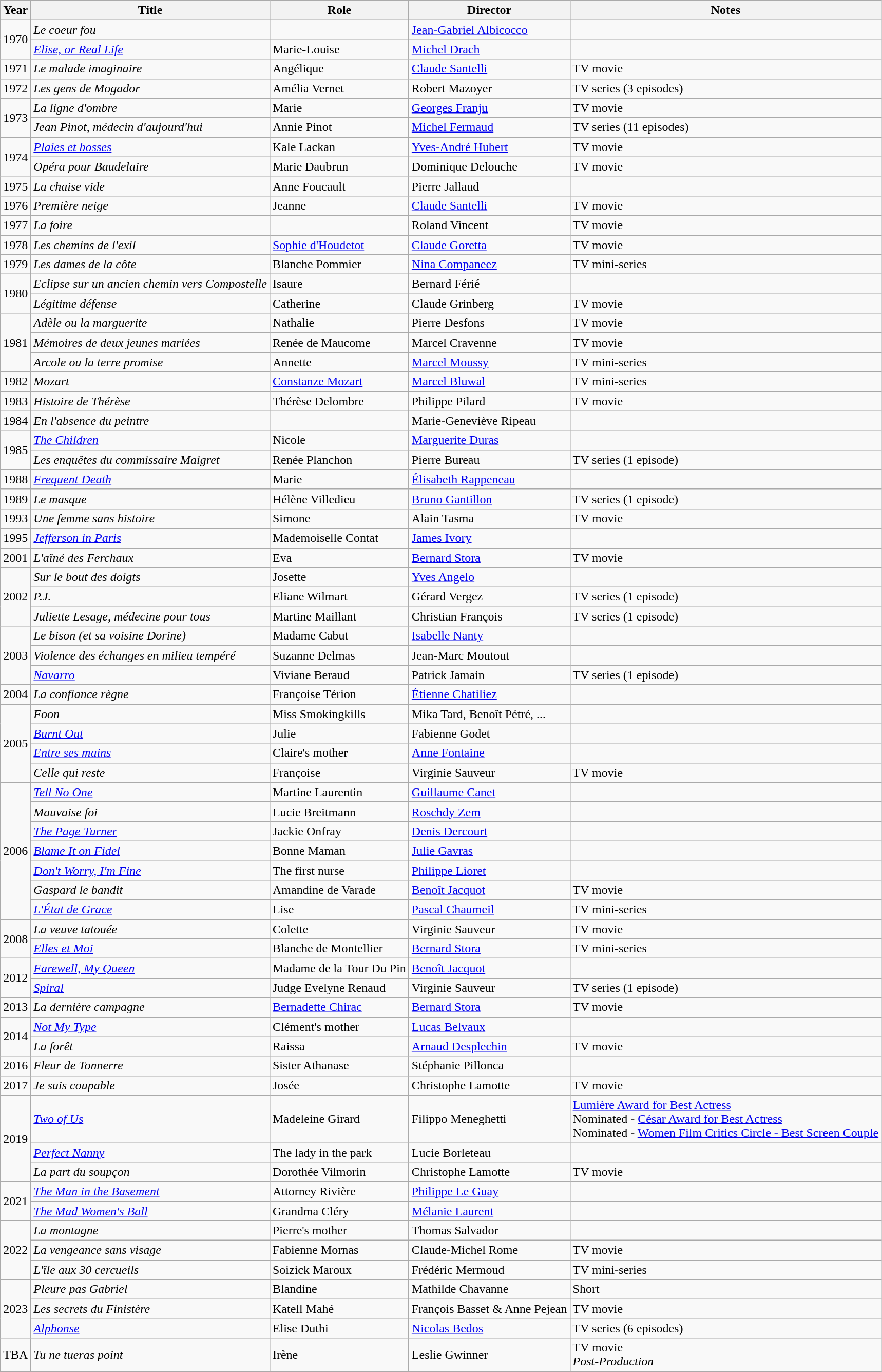<table class="wikitable sortable">
<tr>
<th>Year</th>
<th>Title</th>
<th>Role</th>
<th>Director</th>
<th class="unsortable">Notes</th>
</tr>
<tr>
<td rowspan=2>1970</td>
<td><em>Le coeur fou</em></td>
<td></td>
<td><a href='#'>Jean-Gabriel Albicocco</a></td>
<td></td>
</tr>
<tr>
<td><em><a href='#'>Elise, or Real Life</a></em></td>
<td>Marie-Louise</td>
<td><a href='#'>Michel Drach</a></td>
<td></td>
</tr>
<tr>
<td>1971</td>
<td><em>Le malade imaginaire</em></td>
<td>Angélique</td>
<td><a href='#'>Claude Santelli</a></td>
<td>TV movie</td>
</tr>
<tr>
<td>1972</td>
<td><em>Les gens de Mogador</em></td>
<td>Amélia Vernet</td>
<td>Robert Mazoyer</td>
<td>TV series (3 episodes)</td>
</tr>
<tr>
<td rowspan=2>1973</td>
<td><em>La ligne d'ombre</em></td>
<td>Marie</td>
<td><a href='#'>Georges Franju</a></td>
<td>TV movie</td>
</tr>
<tr>
<td><em>Jean Pinot, médecin d'aujourd'hui</em></td>
<td>Annie Pinot</td>
<td><a href='#'>Michel Fermaud</a></td>
<td>TV series (11 episodes)</td>
</tr>
<tr>
<td rowspan=2>1974</td>
<td><em><a href='#'>Plaies et bosses</a></em></td>
<td>Kale Lackan</td>
<td><a href='#'>Yves-André Hubert</a></td>
<td>TV movie</td>
</tr>
<tr>
<td><em>Opéra pour Baudelaire</em></td>
<td>Marie Daubrun</td>
<td>Dominique Delouche</td>
<td>TV movie</td>
</tr>
<tr>
<td>1975</td>
<td><em>La chaise vide</em></td>
<td>Anne Foucault</td>
<td>Pierre Jallaud</td>
<td></td>
</tr>
<tr>
<td>1976</td>
<td><em>Première neige</em></td>
<td>Jeanne</td>
<td><a href='#'>Claude Santelli</a></td>
<td>TV movie</td>
</tr>
<tr>
<td>1977</td>
<td><em>La foire</em></td>
<td></td>
<td>Roland Vincent</td>
<td>TV movie</td>
</tr>
<tr>
<td>1978</td>
<td><em>Les chemins de l'exil</em></td>
<td><a href='#'>Sophie d'Houdetot</a></td>
<td><a href='#'>Claude Goretta</a></td>
<td>TV movie</td>
</tr>
<tr>
<td>1979</td>
<td><em>Les dames de la côte</em></td>
<td>Blanche Pommier</td>
<td><a href='#'>Nina Companeez</a></td>
<td>TV mini-series</td>
</tr>
<tr>
<td rowspan=2>1980</td>
<td><em>Eclipse sur un ancien chemin vers Compostelle</em></td>
<td>Isaure</td>
<td>Bernard Férié</td>
<td></td>
</tr>
<tr>
<td><em>Légitime défense</em></td>
<td>Catherine</td>
<td>Claude Grinberg</td>
<td>TV movie</td>
</tr>
<tr>
<td rowspan=3>1981</td>
<td><em>Adèle ou la marguerite</em></td>
<td>Nathalie</td>
<td>Pierre Desfons</td>
<td>TV movie</td>
</tr>
<tr>
<td><em>Mémoires de deux jeunes mariées</em></td>
<td>Renée de Maucome</td>
<td>Marcel Cravenne</td>
<td>TV movie</td>
</tr>
<tr>
<td><em>Arcole ou la terre promise</em></td>
<td>Annette</td>
<td><a href='#'>Marcel Moussy</a></td>
<td>TV mini-series</td>
</tr>
<tr>
<td>1982</td>
<td><em>Mozart</em></td>
<td><a href='#'>Constanze Mozart</a></td>
<td><a href='#'>Marcel Bluwal</a></td>
<td>TV mini-series</td>
</tr>
<tr>
<td>1983</td>
<td><em>Histoire de Thérèse</em></td>
<td>Thérèse Delombre</td>
<td>Philippe Pilard</td>
<td>TV movie</td>
</tr>
<tr>
<td>1984</td>
<td><em>En l'absence du peintre</em></td>
<td></td>
<td>Marie-Geneviève Ripeau</td>
<td></td>
</tr>
<tr>
<td rowspan=2>1985</td>
<td><em><a href='#'>The Children</a></em></td>
<td>Nicole</td>
<td><a href='#'>Marguerite Duras</a></td>
<td></td>
</tr>
<tr>
<td><em>Les enquêtes du commissaire Maigret</em></td>
<td>Renée Planchon</td>
<td>Pierre Bureau</td>
<td>TV series (1 episode)</td>
</tr>
<tr>
<td>1988</td>
<td><em><a href='#'>Frequent Death</a></em></td>
<td>Marie</td>
<td><a href='#'>Élisabeth Rappeneau</a></td>
<td></td>
</tr>
<tr>
<td>1989</td>
<td><em>Le masque</em></td>
<td>Hélène Villedieu</td>
<td><a href='#'>Bruno Gantillon</a></td>
<td>TV series (1 episode)</td>
</tr>
<tr>
<td>1993</td>
<td><em>Une femme sans histoire</em></td>
<td>Simone</td>
<td>Alain Tasma</td>
<td>TV movie</td>
</tr>
<tr>
<td>1995</td>
<td><em><a href='#'>Jefferson in Paris</a></em></td>
<td>Mademoiselle Contat</td>
<td><a href='#'>James Ivory</a></td>
<td></td>
</tr>
<tr>
<td>2001</td>
<td><em>L'aîné des Ferchaux</em></td>
<td>Eva</td>
<td><a href='#'>Bernard Stora</a></td>
<td>TV movie</td>
</tr>
<tr>
<td rowspan=3>2002</td>
<td><em>Sur le bout des doigts</em></td>
<td>Josette</td>
<td><a href='#'>Yves Angelo</a></td>
<td></td>
</tr>
<tr>
<td><em>P.J.</em></td>
<td>Eliane Wilmart</td>
<td>Gérard Vergez</td>
<td>TV series (1 episode)</td>
</tr>
<tr>
<td><em>Juliette Lesage, médecine pour tous</em></td>
<td>Martine Maillant</td>
<td>Christian François</td>
<td>TV series (1 episode)</td>
</tr>
<tr>
<td rowspan=3>2003</td>
<td><em>Le bison (et sa voisine Dorine)</em></td>
<td>Madame Cabut</td>
<td><a href='#'>Isabelle Nanty</a></td>
<td></td>
</tr>
<tr>
<td><em>Violence des échanges en milieu tempéré</em></td>
<td>Suzanne Delmas</td>
<td>Jean-Marc Moutout</td>
<td></td>
</tr>
<tr>
<td><em><a href='#'>Navarro</a></em></td>
<td>Viviane Beraud</td>
<td>Patrick Jamain</td>
<td>TV series (1 episode)</td>
</tr>
<tr>
<td>2004</td>
<td><em>La confiance règne</em></td>
<td>Françoise Térion</td>
<td><a href='#'>Étienne Chatiliez</a></td>
<td></td>
</tr>
<tr>
<td rowspan=4>2005</td>
<td><em>Foon</em></td>
<td>Miss Smokingkills</td>
<td>Mika Tard, Benoît Pétré, ...</td>
<td></td>
</tr>
<tr>
<td><em><a href='#'>Burnt Out</a></em></td>
<td>Julie</td>
<td>Fabienne Godet</td>
<td></td>
</tr>
<tr>
<td><em><a href='#'>Entre ses mains</a></em></td>
<td>Claire's mother</td>
<td><a href='#'>Anne Fontaine</a></td>
<td></td>
</tr>
<tr>
<td><em>Celle qui reste</em></td>
<td>Françoise</td>
<td>Virginie Sauveur</td>
<td>TV movie</td>
</tr>
<tr>
<td rowspan=7>2006</td>
<td><em><a href='#'>Tell No One</a></em></td>
<td>Martine Laurentin</td>
<td><a href='#'>Guillaume Canet</a></td>
<td></td>
</tr>
<tr>
<td><em>Mauvaise foi</em></td>
<td>Lucie Breitmann</td>
<td><a href='#'>Roschdy Zem</a></td>
<td></td>
</tr>
<tr>
<td><em><a href='#'>The Page Turner</a></em></td>
<td>Jackie Onfray</td>
<td><a href='#'>Denis Dercourt</a></td>
<td></td>
</tr>
<tr>
<td><em><a href='#'>Blame It on Fidel</a></em></td>
<td>Bonne Maman</td>
<td><a href='#'>Julie Gavras</a></td>
<td></td>
</tr>
<tr>
<td><em><a href='#'>Don't Worry, I'm Fine</a></em></td>
<td>The first nurse</td>
<td><a href='#'>Philippe Lioret</a></td>
<td></td>
</tr>
<tr>
<td><em>Gaspard le bandit</em></td>
<td>Amandine de Varade</td>
<td><a href='#'>Benoît Jacquot</a></td>
<td>TV movie</td>
</tr>
<tr>
<td><em><a href='#'>L'État de Grace</a></em></td>
<td>Lise</td>
<td><a href='#'>Pascal Chaumeil</a></td>
<td>TV mini-series</td>
</tr>
<tr>
<td rowspan=2>2008</td>
<td><em>La veuve tatouée</em></td>
<td>Colette</td>
<td>Virginie Sauveur</td>
<td>TV movie</td>
</tr>
<tr>
<td><em><a href='#'>Elles et Moi</a></em></td>
<td>Blanche de Montellier</td>
<td><a href='#'>Bernard Stora</a></td>
<td>TV mini-series</td>
</tr>
<tr>
<td rowspan=2>2012</td>
<td><em><a href='#'>Farewell, My Queen</a></em></td>
<td>Madame de la Tour Du Pin</td>
<td><a href='#'>Benoît Jacquot</a></td>
<td></td>
</tr>
<tr>
<td><em><a href='#'>Spiral</a></em></td>
<td>Judge Evelyne Renaud</td>
<td>Virginie Sauveur</td>
<td>TV series (1 episode)</td>
</tr>
<tr>
<td>2013</td>
<td><em>La dernière campagne</em></td>
<td><a href='#'>Bernadette Chirac</a></td>
<td><a href='#'>Bernard Stora</a></td>
<td>TV movie</td>
</tr>
<tr>
<td rowspan=2>2014</td>
<td><em><a href='#'>Not My Type</a></em></td>
<td>Clément's mother</td>
<td><a href='#'>Lucas Belvaux</a></td>
<td></td>
</tr>
<tr>
<td><em>La forêt</em></td>
<td>Raissa</td>
<td><a href='#'>Arnaud Desplechin</a></td>
<td>TV movie</td>
</tr>
<tr>
<td>2016</td>
<td><em>Fleur de Tonnerre</em></td>
<td>Sister Athanase</td>
<td>Stéphanie Pillonca</td>
<td></td>
</tr>
<tr>
<td>2017</td>
<td><em>Je suis coupable</em></td>
<td>Josée</td>
<td>Christophe Lamotte</td>
<td>TV movie</td>
</tr>
<tr>
<td rowspan=3>2019</td>
<td><em><a href='#'>Two of Us</a></em></td>
<td>Madeleine Girard</td>
<td>Filippo Meneghetti</td>
<td><a href='#'>Lumière Award for Best Actress</a><br>Nominated - <a href='#'>César Award for Best Actress</a><br>Nominated - <a href='#'>Women Film Critics Circle - Best Screen Couple</a></td>
</tr>
<tr>
<td><em><a href='#'>Perfect Nanny</a></em></td>
<td>The lady in the park</td>
<td>Lucie Borleteau</td>
<td></td>
</tr>
<tr>
<td><em>La part du soupçon</em></td>
<td>Dorothée Vilmorin</td>
<td>Christophe Lamotte</td>
<td>TV movie</td>
</tr>
<tr>
<td rowspan=2>2021</td>
<td><em><a href='#'>The Man in the Basement</a></em></td>
<td>Attorney Rivière</td>
<td><a href='#'>Philippe Le Guay</a></td>
<td></td>
</tr>
<tr>
<td><em><a href='#'>The Mad Women's Ball</a></em></td>
<td>Grandma Cléry</td>
<td><a href='#'>Mélanie Laurent</a></td>
<td></td>
</tr>
<tr>
<td rowspan=3>2022</td>
<td><em>La montagne</em></td>
<td>Pierre's mother</td>
<td>Thomas Salvador</td>
<td></td>
</tr>
<tr>
<td><em>La vengeance sans visage</em></td>
<td>Fabienne Mornas</td>
<td>Claude-Michel Rome</td>
<td>TV movie</td>
</tr>
<tr>
<td><em>L'île aux 30 cercueils</em></td>
<td>Soizick Maroux</td>
<td>Frédéric Mermoud</td>
<td>TV mini-series</td>
</tr>
<tr>
<td rowspan=3>2023</td>
<td><em>Pleure pas Gabriel</em></td>
<td>Blandine</td>
<td>Mathilde Chavanne</td>
<td>Short</td>
</tr>
<tr>
<td><em>Les secrets du Finistère</em></td>
<td>Katell Mahé</td>
<td>François Basset & Anne Pejean</td>
<td>TV movie</td>
</tr>
<tr>
<td><em><a href='#'>Alphonse</a></em></td>
<td>Elise Duthi</td>
<td><a href='#'>Nicolas Bedos</a></td>
<td>TV series (6 episodes)</td>
</tr>
<tr>
<td rowspan=1>TBA</td>
<td><em>Tu ne tueras point</em></td>
<td>Irène</td>
<td>Leslie Gwinner</td>
<td>TV movie<br><em>Post-Production</em></td>
</tr>
<tr>
</tr>
</table>
